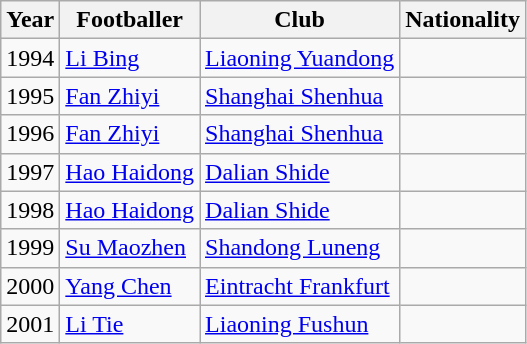<table class="wikitable">
<tr>
<th>Year</th>
<th>Footballer</th>
<th>Club</th>
<th>Nationality</th>
</tr>
<tr>
<td>1994</td>
<td><a href='#'>Li Bing</a></td>
<td><a href='#'>Liaoning Yuandong</a></td>
<td></td>
</tr>
<tr>
<td>1995</td>
<td><a href='#'>Fan Zhiyi</a></td>
<td><a href='#'>Shanghai Shenhua</a></td>
<td></td>
</tr>
<tr>
<td>1996</td>
<td><a href='#'>Fan Zhiyi</a></td>
<td><a href='#'>Shanghai Shenhua</a></td>
<td></td>
</tr>
<tr>
<td>1997</td>
<td><a href='#'>Hao Haidong</a></td>
<td><a href='#'>Dalian Shide</a></td>
<td></td>
</tr>
<tr>
<td>1998</td>
<td><a href='#'>Hao Haidong</a></td>
<td><a href='#'>Dalian Shide</a></td>
<td></td>
</tr>
<tr>
<td>1999</td>
<td><a href='#'>Su Maozhen</a></td>
<td><a href='#'>Shandong Luneng</a></td>
<td></td>
</tr>
<tr>
<td>2000</td>
<td><a href='#'>Yang Chen</a></td>
<td><a href='#'>Eintracht Frankfurt</a></td>
<td></td>
</tr>
<tr>
<td>2001</td>
<td><a href='#'>Li Tie</a></td>
<td><a href='#'>Liaoning Fushun</a></td>
<td></td>
</tr>
</table>
